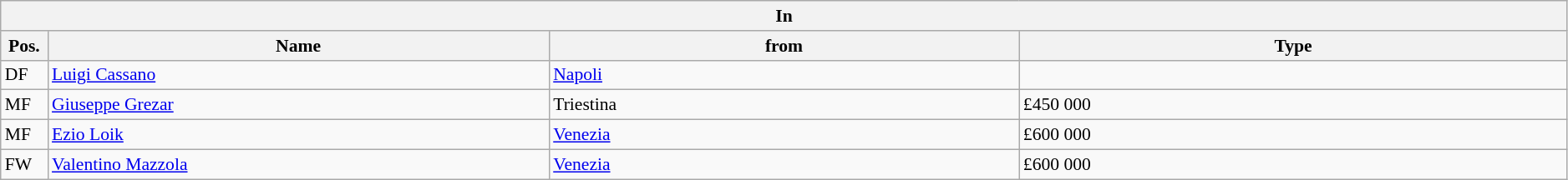<table class="wikitable" style="font-size:90%;width:99%;">
<tr>
<th colspan="4">In</th>
</tr>
<tr>
<th width=3%>Pos.</th>
<th width=32%>Name</th>
<th width=30%>from</th>
<th width=35%>Type</th>
</tr>
<tr>
<td>DF</td>
<td><a href='#'>Luigi Cassano</a></td>
<td><a href='#'>Napoli</a></td>
<td></td>
</tr>
<tr>
<td>MF</td>
<td><a href='#'>Giuseppe Grezar</a></td>
<td>Triestina</td>
<td>£450 000</td>
</tr>
<tr>
<td>MF</td>
<td><a href='#'>Ezio Loik</a></td>
<td><a href='#'>Venezia</a></td>
<td>£600 000</td>
</tr>
<tr>
<td>FW</td>
<td><a href='#'>Valentino Mazzola</a></td>
<td><a href='#'>Venezia</a></td>
<td>£600 000</td>
</tr>
</table>
